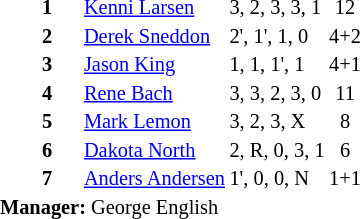<table style="font-size: 85%" cellspacing="1" cellpadding="1" align=right>
<tr>
<td colspan="4"></td>
</tr>
<tr>
<th width=25></th>
<th width=25></th>
</tr>
<tr>
<td></td>
<td><strong>1</strong></td>
<td> <a href='#'>Kenni Larsen</a></td>
<td>3, 2, 3, 3, 1</td>
<td align=center>12</td>
</tr>
<tr>
<td></td>
<td><strong>2</strong></td>
<td> <a href='#'>Derek Sneddon</a></td>
<td>2', 1', 1, 0</td>
<td align=center>4+2</td>
</tr>
<tr>
<td></td>
<td><strong>3</strong></td>
<td> <a href='#'>Jason King</a></td>
<td>1, 1, 1', 1</td>
<td align=center>4+1</td>
</tr>
<tr>
<td></td>
<td><strong>4</strong></td>
<td> <a href='#'>Rene Bach</a></td>
<td>3, 3, 2, 3, 0</td>
<td align=center>11</td>
</tr>
<tr>
<td></td>
<td><strong>5</strong></td>
<td> <a href='#'>Mark Lemon</a></td>
<td>3, 2, 3, X</td>
<td align=center>8</td>
</tr>
<tr>
<td></td>
<td><strong>6</strong></td>
<td> <a href='#'>Dakota North</a></td>
<td>2, R, 0, 3, 1</td>
<td align=center>6</td>
</tr>
<tr>
<td></td>
<td><strong>7</strong></td>
<td> <a href='#'>Anders Andersen</a></td>
<td>1', 0, 0, N</td>
<td align=center>1+1</td>
</tr>
<tr>
<td colspan=3><strong>Manager:</strong> George English</td>
</tr>
<tr>
<td colspan=4></td>
</tr>
</table>
